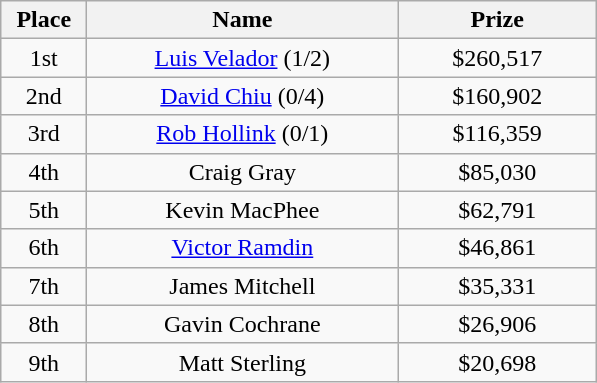<table class="wikitable">
<tr>
<th width="50">Place</th>
<th width="200">Name</th>
<th width="125">Prize</th>
</tr>
<tr>
<td align = "center">1st</td>
<td align = "center"><a href='#'>Luis Velador</a> (1/2)</td>
<td align = "center">$260,517</td>
</tr>
<tr>
<td align = "center">2nd</td>
<td align = "center"><a href='#'>David Chiu</a> (0/4)</td>
<td align = "center">$160,902</td>
</tr>
<tr>
<td align = "center">3rd</td>
<td align = "center"><a href='#'>Rob Hollink</a> (0/1)</td>
<td align = "center">$116,359</td>
</tr>
<tr>
<td align = "center">4th</td>
<td align = "center">Craig Gray</td>
<td align = "center">$85,030</td>
</tr>
<tr>
<td align = "center">5th</td>
<td align = "center">Kevin MacPhee</td>
<td align = "center">$62,791</td>
</tr>
<tr>
<td align = "center">6th</td>
<td align = "center"><a href='#'>Victor Ramdin</a></td>
<td align = "center">$46,861</td>
</tr>
<tr>
<td align = "center">7th</td>
<td align = "center">James Mitchell</td>
<td align = "center">$35,331</td>
</tr>
<tr>
<td align = "center">8th</td>
<td align = "center">Gavin Cochrane</td>
<td align = "center">$26,906</td>
</tr>
<tr>
<td align = "center">9th</td>
<td align = "center">Matt Sterling</td>
<td align = "center">$20,698</td>
</tr>
</table>
